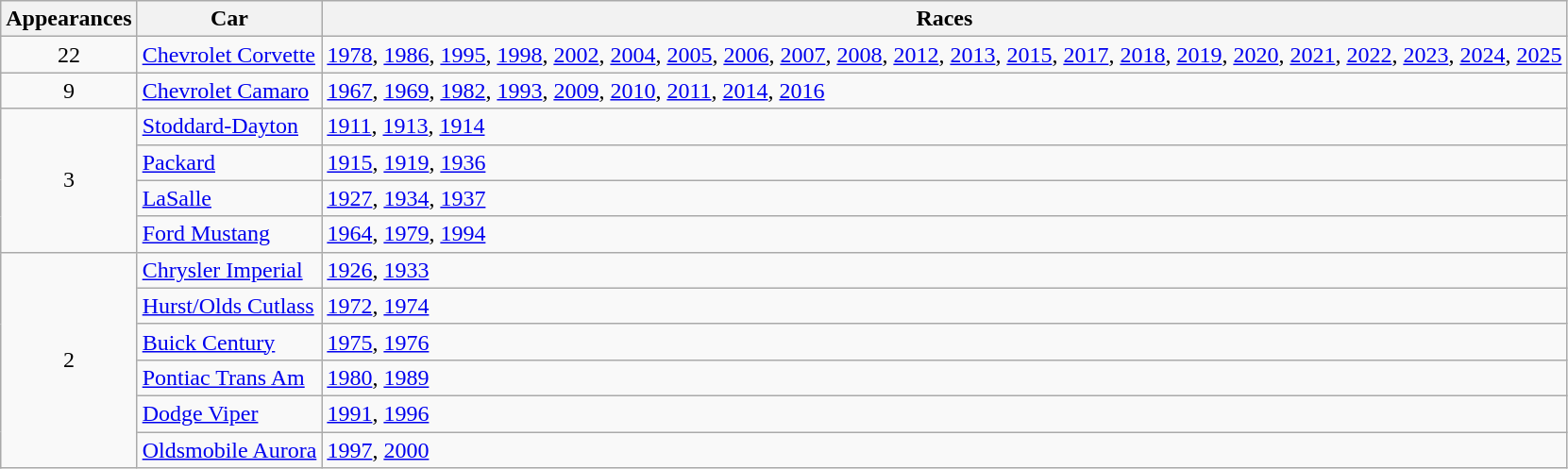<table class="wikitable">
<tr>
<th>Appearances</th>
<th>Car</th>
<th>Races</th>
</tr>
<tr>
<td align="center">22</td>
<td><a href='#'>Chevrolet Corvette</a></td>
<td><a href='#'>1978</a>, <a href='#'>1986</a>, <a href='#'>1995</a>, <a href='#'>1998</a>, <a href='#'>2002</a>, <a href='#'>2004</a>, <a href='#'>2005</a>, <a href='#'>2006</a>, <a href='#'>2007</a>, <a href='#'>2008</a>, <a href='#'>2012</a>, <a href='#'>2013</a>, <a href='#'>2015</a>, <a href='#'>2017</a>, <a href='#'>2018</a>, <a href='#'>2019</a>, <a href='#'>2020</a>, <a href='#'>2021</a>, <a href='#'>2022</a>, <a href='#'>2023</a>, <a href='#'>2024</a>, <a href='#'>2025</a></td>
</tr>
<tr>
<td align="center">9</td>
<td><a href='#'>Chevrolet Camaro</a></td>
<td><a href='#'>1967</a>, <a href='#'>1969</a>, <a href='#'>1982</a>, <a href='#'>1993</a>, <a href='#'>2009</a>, <a href='#'>2010</a>, <a href='#'>2011</a>, <a href='#'>2014</a>, <a href='#'>2016</a></td>
</tr>
<tr>
<td align="center" valign="center" rowspan="4">3</td>
<td><a href='#'>Stoddard-Dayton</a></td>
<td><a href='#'>1911</a>, <a href='#'>1913</a>, <a href='#'>1914</a></td>
</tr>
<tr>
<td><a href='#'>Packard</a></td>
<td><a href='#'>1915</a>, <a href='#'>1919</a>, <a href='#'>1936</a></td>
</tr>
<tr>
<td><a href='#'>LaSalle</a></td>
<td><a href='#'>1927</a>, <a href='#'>1934</a>, <a href='#'>1937</a></td>
</tr>
<tr>
<td><a href='#'>Ford Mustang</a></td>
<td><a href='#'>1964</a>, <a href='#'>1979</a>, <a href='#'>1994</a></td>
</tr>
<tr>
<td align="center" valign="center" rowspan="6">2</td>
<td><a href='#'>Chrysler Imperial</a></td>
<td><a href='#'>1926</a>, <a href='#'>1933</a></td>
</tr>
<tr>
<td><a href='#'>Hurst/Olds Cutlass</a></td>
<td><a href='#'>1972</a>, <a href='#'>1974</a></td>
</tr>
<tr>
<td><a href='#'>Buick Century</a></td>
<td><a href='#'>1975</a>, <a href='#'>1976</a></td>
</tr>
<tr>
<td><a href='#'>Pontiac Trans Am</a></td>
<td><a href='#'>1980</a>, <a href='#'>1989</a></td>
</tr>
<tr>
<td><a href='#'>Dodge Viper</a></td>
<td><a href='#'>1991</a>, <a href='#'>1996</a></td>
</tr>
<tr>
<td><a href='#'>Oldsmobile Aurora</a></td>
<td><a href='#'>1997</a>, <a href='#'>2000</a></td>
</tr>
</table>
